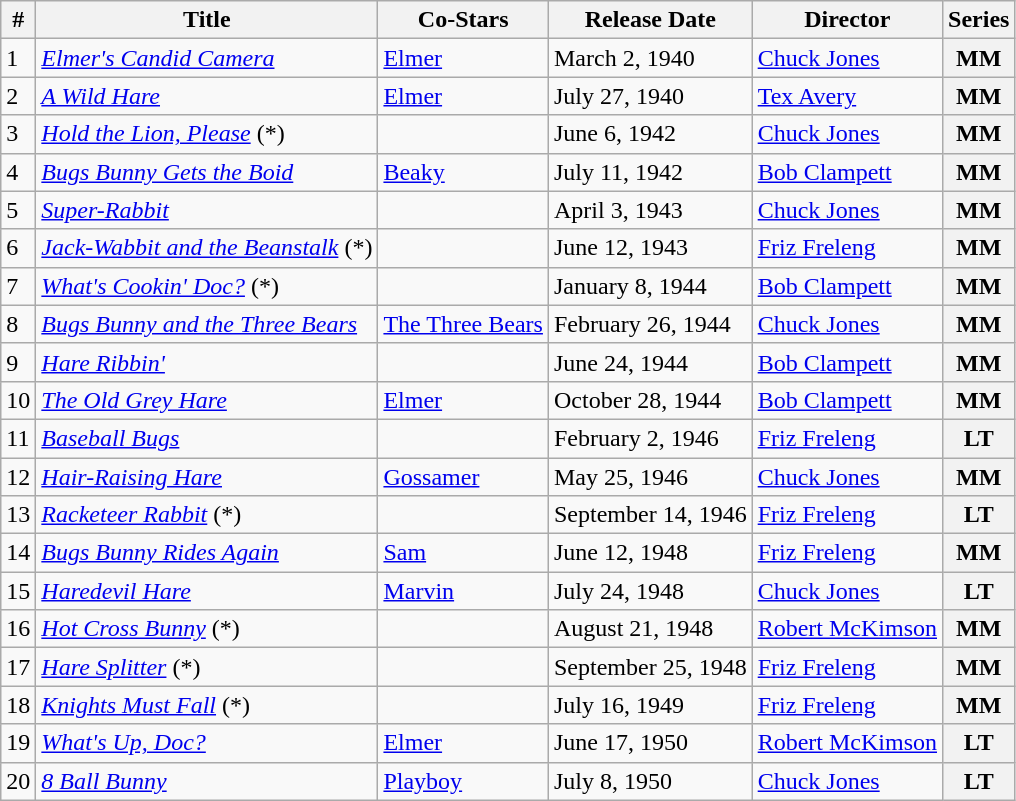<table class="wikitable sortable">
<tr>
<th>#</th>
<th>Title</th>
<th>Co-Stars</th>
<th>Release Date</th>
<th>Director</th>
<th>Series</th>
</tr>
<tr>
<td>1</td>
<td><em><a href='#'>Elmer's Candid Camera</a></em></td>
<td><a href='#'>Elmer</a></td>
<td>March 2, 1940</td>
<td><a href='#'>Chuck Jones</a></td>
<th>MM</th>
</tr>
<tr>
<td>2</td>
<td><em><a href='#'>A Wild Hare</a></em></td>
<td><a href='#'>Elmer</a></td>
<td>July 27, 1940</td>
<td><a href='#'>Tex Avery</a></td>
<th>MM</th>
</tr>
<tr>
<td>3</td>
<td><em><a href='#'>Hold the Lion, Please</a></em> (*)</td>
<td></td>
<td>June 6, 1942</td>
<td><a href='#'>Chuck Jones</a></td>
<th>MM</th>
</tr>
<tr>
<td>4</td>
<td><em><a href='#'>Bugs Bunny Gets the Boid</a></em></td>
<td><a href='#'>Beaky</a></td>
<td>July 11, 1942</td>
<td><a href='#'>Bob Clampett</a></td>
<th>MM</th>
</tr>
<tr>
<td>5</td>
<td><em><a href='#'>Super-Rabbit</a></em></td>
<td></td>
<td>April 3, 1943</td>
<td><a href='#'>Chuck Jones</a></td>
<th>MM</th>
</tr>
<tr>
<td>6</td>
<td><em><a href='#'>Jack-Wabbit and the Beanstalk</a></em> (*)</td>
<td></td>
<td>June 12, 1943</td>
<td><a href='#'>Friz Freleng</a></td>
<th>MM</th>
</tr>
<tr>
<td>7</td>
<td><em><a href='#'>What's Cookin' Doc?</a></em> (*)</td>
<td></td>
<td>January 8, 1944</td>
<td><a href='#'>Bob Clampett</a></td>
<th>MM</th>
</tr>
<tr>
<td>8</td>
<td><em><a href='#'>Bugs Bunny and the Three Bears</a></em></td>
<td><a href='#'>The Three Bears</a></td>
<td>February 26, 1944</td>
<td><a href='#'>Chuck Jones</a></td>
<th>MM</th>
</tr>
<tr>
<td>9</td>
<td><em><a href='#'>Hare Ribbin'</a></em></td>
<td></td>
<td>June 24, 1944</td>
<td><a href='#'>Bob Clampett</a></td>
<th>MM</th>
</tr>
<tr>
<td>10</td>
<td><em><a href='#'>The Old Grey Hare</a></em></td>
<td><a href='#'>Elmer</a></td>
<td>October 28, 1944</td>
<td><a href='#'>Bob Clampett</a></td>
<th>MM</th>
</tr>
<tr>
<td>11</td>
<td><em><a href='#'>Baseball Bugs</a></em></td>
<td></td>
<td>February 2, 1946</td>
<td><a href='#'>Friz Freleng</a></td>
<th>LT</th>
</tr>
<tr>
<td>12</td>
<td><em><a href='#'>Hair-Raising Hare</a></em></td>
<td><a href='#'>Gossamer</a></td>
<td>May 25, 1946</td>
<td><a href='#'>Chuck Jones</a></td>
<th>MM</th>
</tr>
<tr>
<td>13</td>
<td><em><a href='#'>Racketeer Rabbit</a></em> (*)</td>
<td></td>
<td>September 14, 1946</td>
<td><a href='#'>Friz Freleng</a></td>
<th>LT</th>
</tr>
<tr>
<td>14</td>
<td><em><a href='#'>Bugs Bunny Rides Again</a></em></td>
<td><a href='#'>Sam</a></td>
<td>June 12, 1948</td>
<td><a href='#'>Friz Freleng</a></td>
<th>MM</th>
</tr>
<tr>
<td>15</td>
<td><em><a href='#'>Haredevil Hare</a></em></td>
<td><a href='#'>Marvin</a></td>
<td>July 24, 1948</td>
<td><a href='#'>Chuck Jones</a></td>
<th>LT</th>
</tr>
<tr>
<td>16</td>
<td><em><a href='#'>Hot Cross Bunny</a></em> (*)</td>
<td></td>
<td>August 21, 1948</td>
<td><a href='#'>Robert McKimson</a></td>
<th>MM</th>
</tr>
<tr>
<td>17</td>
<td><em><a href='#'>Hare Splitter</a></em> (*)</td>
<td></td>
<td>September 25, 1948</td>
<td><a href='#'>Friz Freleng</a></td>
<th>MM</th>
</tr>
<tr>
<td>18</td>
<td><em><a href='#'>Knights Must Fall</a></em> (*)</td>
<td></td>
<td>July 16, 1949</td>
<td><a href='#'>Friz Freleng</a></td>
<th>MM</th>
</tr>
<tr>
<td>19</td>
<td><em><a href='#'>What's Up, Doc?</a></em></td>
<td><a href='#'>Elmer</a></td>
<td>June 17, 1950</td>
<td><a href='#'>Robert McKimson</a></td>
<th>LT</th>
</tr>
<tr>
<td>20</td>
<td><em><a href='#'>8 Ball Bunny</a></em></td>
<td><a href='#'>Playboy</a></td>
<td>July 8, 1950</td>
<td><a href='#'>Chuck Jones</a></td>
<th>LT</th>
</tr>
</table>
